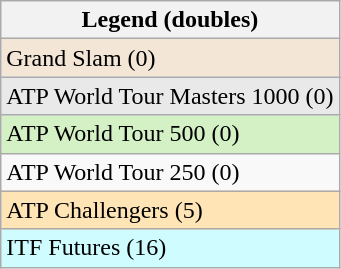<table class="wikitable">
<tr>
<th>Legend (doubles)</th>
</tr>
<tr bgcolor="#f3e6d7">
<td>Grand Slam (0)</td>
</tr>
<tr bgcolor="e9e9e9">
<td>ATP World Tour Masters 1000 (0)</td>
</tr>
<tr bgcolor="d4f1c5">
<td>ATP World Tour 500 (0)</td>
</tr>
<tr>
<td>ATP World Tour 250 (0)</td>
</tr>
<tr bgcolor="moccasin">
<td>ATP Challengers (5)</td>
</tr>
<tr bgcolor="CFFCFF">
<td>ITF Futures (16)</td>
</tr>
</table>
